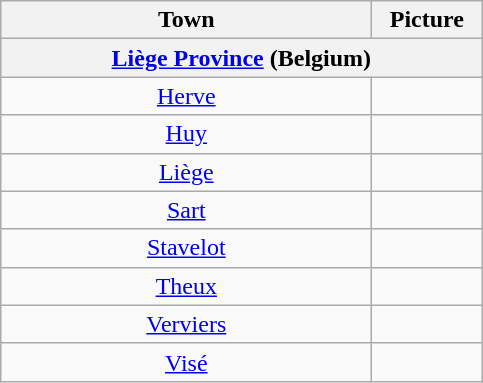<table class="wikitable" style="text-align:center; border:1px #AAAAFF solid">
<tr>
<th style="width: 15em;">Town</th>
<th style="width: 66px;">Picture</th>
</tr>
<tr>
<th colspan=2><a href='#'>Liège Province</a> (Belgium)</th>
</tr>
<tr>
<td><a href='#'>Herve</a></td>
<td></td>
</tr>
<tr>
<td><a href='#'>Huy</a></td>
<td></td>
</tr>
<tr>
<td><a href='#'>Liège</a></td>
<td></td>
</tr>
<tr>
<td><a href='#'>Sart</a></td>
<td></td>
</tr>
<tr>
<td><a href='#'>Stavelot</a></td>
<td></td>
</tr>
<tr>
<td><a href='#'>Theux</a></td>
<td></td>
</tr>
<tr>
<td><a href='#'>Verviers</a></td>
<td></td>
</tr>
<tr>
<td><a href='#'>Visé</a></td>
<td></td>
</tr>
</table>
